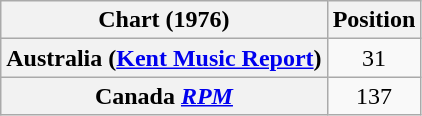<table class="wikitable sortable plainrowheaders" style="text-align:center">
<tr>
<th>Chart (1976)</th>
<th>Position</th>
</tr>
<tr>
<th scope="row">Australia (<a href='#'>Kent Music Report</a>)</th>
<td>31</td>
</tr>
<tr>
<th scope="row">Canada <em><a href='#'>RPM</a></em></th>
<td>137</td>
</tr>
</table>
